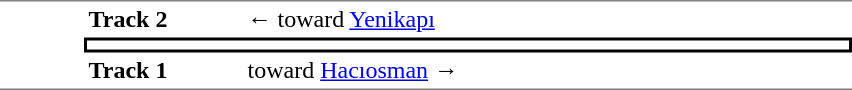<table table border=0 cellspacing=0 cellpadding=3>
<tr>
<td style="border-top:solid 1px gray;border-bottom:solid 1px gray;" width=50 rowspan=3 valign=top></td>
<td style="border-top:solid 1px gray;" width=100><strong>Track 2</strong></td>
<td style="border-top:solid 1px gray;" width=400>←  toward <a href='#'>Yenikapı</a></td>
</tr>
<tr>
<td style="border-top:solid 2px black;border-right:solid 2px black;border-left:solid 2px black;border-bottom:solid 2px black;text-align:center;" colspan=2></td>
</tr>
<tr>
<td style="border-bottom:solid 1px gray;"><strong>Track 1</strong></td>
<td style="border-bottom:solid 1px gray;"> toward <a href='#'>Hacıosman</a>  →</td>
</tr>
</table>
